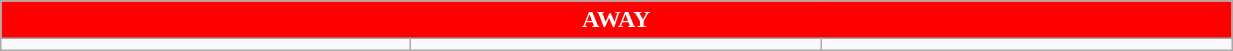<table class="wikitable collapsible collapsed" style="width:65%">
<tr>
<th colspan=6 ! style="color:white; background:#FF0000">AWAY</th>
</tr>
<tr>
<td></td>
<td></td>
<td></td>
</tr>
</table>
